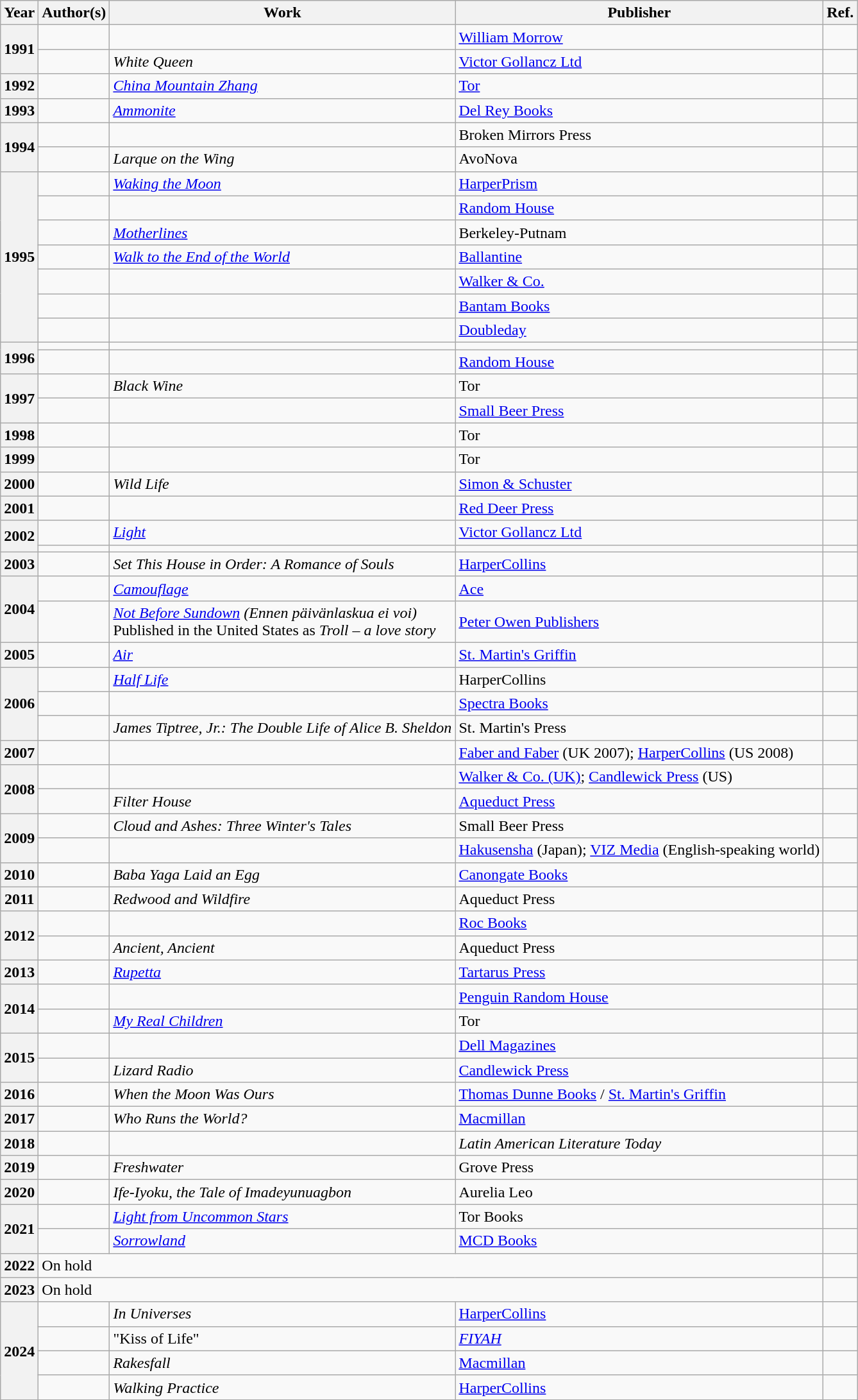<table class="wikitable sortable mw-collapsible">
<tr>
<th>Year</th>
<th>Author(s)</th>
<th>Work</th>
<th>Publisher</th>
<th>Ref.</th>
</tr>
<tr>
<th rowspan="2">1991</th>
<td></td>
<td></td>
<td><a href='#'>William Morrow</a></td>
<td></td>
</tr>
<tr>
<td></td>
<td><em>White Queen</em></td>
<td><a href='#'>Victor Gollancz Ltd</a></td>
<td></td>
</tr>
<tr>
<th>1992</th>
<td></td>
<td><em><a href='#'>China Mountain Zhang</a></em></td>
<td><a href='#'>Tor</a></td>
<td></td>
</tr>
<tr>
<th>1993</th>
<td></td>
<td><em><a href='#'>Ammonite</a></em></td>
<td><a href='#'>Del Rey Books</a></td>
<td></td>
</tr>
<tr>
<th rowspan="2">1994</th>
<td></td>
<td></td>
<td>Broken Mirrors Press</td>
<td></td>
</tr>
<tr>
<td></td>
<td><em>Larque on the Wing</em></td>
<td>AvoNova</td>
<td></td>
</tr>
<tr>
<th rowspan="7">1995</th>
<td></td>
<td><em><a href='#'>Waking the Moon</a></em></td>
<td><a href='#'>HarperPrism</a></td>
<td></td>
</tr>
<tr>
<td></td>
<td></td>
<td><a href='#'>Random House</a></td>
<td></td>
</tr>
<tr>
<td></td>
<td><em><a href='#'>Motherlines</a></em></td>
<td>Berkeley-Putnam</td>
<td></td>
</tr>
<tr>
<td></td>
<td><em><a href='#'>Walk to the End of the World</a></em></td>
<td><a href='#'>Ballantine</a></td>
<td></td>
</tr>
<tr>
<td></td>
<td></td>
<td><a href='#'>Walker & Co.</a></td>
<td></td>
</tr>
<tr>
<td></td>
<td></td>
<td><a href='#'>Bantam Books</a></td>
<td></td>
</tr>
<tr>
<td></td>
<td></td>
<td><a href='#'>Doubleday</a></td>
<td></td>
</tr>
<tr>
<th rowspan="2">1996</th>
<td></td>
<td></td>
<td></td>
<td></td>
</tr>
<tr>
<td></td>
<td></td>
<td><a href='#'>Random House</a></td>
<td></td>
</tr>
<tr>
<th rowspan="2">1997</th>
<td></td>
<td><em>Black Wine</em></td>
<td>Tor</td>
<td></td>
</tr>
<tr>
<td></td>
<td></td>
<td><a href='#'>Small Beer Press</a></td>
<td></td>
</tr>
<tr>
<th>1998</th>
<td></td>
<td></td>
<td>Tor</td>
<td></td>
</tr>
<tr>
<th>1999</th>
<td></td>
<td></td>
<td>Tor</td>
<td></td>
</tr>
<tr>
<th>2000</th>
<td></td>
<td><em>Wild Life</em></td>
<td><a href='#'>Simon & Schuster</a></td>
<td></td>
</tr>
<tr>
<th>2001</th>
<td></td>
<td></td>
<td><a href='#'>Red Deer Press</a></td>
<td></td>
</tr>
<tr>
<th rowspan="2">2002</th>
<td></td>
<td><em><a href='#'>Light</a></em></td>
<td><a href='#'>Victor Gollancz Ltd</a></td>
<td></td>
</tr>
<tr>
<td></td>
<td></td>
<td></td>
<td></td>
</tr>
<tr>
<th>2003</th>
<td></td>
<td><em>Set This House in Order: A Romance of Souls</em></td>
<td><a href='#'>HarperCollins</a></td>
<td></td>
</tr>
<tr>
<th rowspan="2">2004</th>
<td></td>
<td><em><a href='#'>Camouflage</a></em></td>
<td><a href='#'>Ace</a></td>
<td></td>
</tr>
<tr>
<td></td>
<td><em><a href='#'>Not Before Sundown</a> (Ennen päivänlaskua ei voi)</em><br>Published in the United States as <em>Troll – a love story</em></td>
<td><a href='#'>Peter Owen Publishers</a></td>
<td></td>
</tr>
<tr>
<th>2005</th>
<td></td>
<td><em><a href='#'>Air</a></em></td>
<td><a href='#'>St. Martin's Griffin</a></td>
<td></td>
</tr>
<tr>
<th rowspan="3">2006</th>
<td></td>
<td><em><a href='#'>Half Life</a></em></td>
<td>HarperCollins</td>
<td></td>
</tr>
<tr>
<td></td>
<td></td>
<td><a href='#'>Spectra Books</a></td>
<td></td>
</tr>
<tr>
<td></td>
<td><em>James Tiptree, Jr.: The Double Life of Alice B. Sheldon</em></td>
<td>St. Martin's Press</td>
<td></td>
</tr>
<tr>
<th>2007</th>
<td></td>
<td></td>
<td><a href='#'>Faber and Faber</a> (UK 2007); <a href='#'>HarperCollins</a> (US 2008)</td>
<td></td>
</tr>
<tr>
<th rowspan="2">2008</th>
<td></td>
<td></td>
<td><a href='#'>Walker & Co. (UK)</a>; <a href='#'>Candlewick Press</a> (US)</td>
<td></td>
</tr>
<tr>
<td></td>
<td><em>Filter House</em></td>
<td><a href='#'>Aqueduct Press</a></td>
<td></td>
</tr>
<tr>
<th rowspan="2">2009</th>
<td></td>
<td><em>Cloud and Ashes: Three Winter's Tales</em></td>
<td>Small Beer Press</td>
<td></td>
</tr>
<tr>
<td></td>
<td></td>
<td><a href='#'>Hakusensha</a> (Japan); <a href='#'>VIZ Media</a> (English-speaking world)</td>
<td></td>
</tr>
<tr>
<th>2010</th>
<td></td>
<td><em>Baba Yaga Laid an Egg</em></td>
<td><a href='#'>Canongate Books</a></td>
<td></td>
</tr>
<tr>
<th>2011</th>
<td></td>
<td><em>Redwood and Wildfire</em></td>
<td>Aqueduct Press</td>
<td></td>
</tr>
<tr>
<th rowspan="2">2012</th>
<td></td>
<td></td>
<td><a href='#'>Roc Books</a></td>
<td></td>
</tr>
<tr>
<td></td>
<td><em>Ancient, Ancient</em></td>
<td>Aqueduct Press</td>
<td></td>
</tr>
<tr>
<th>2013</th>
<td></td>
<td><em><a href='#'>Rupetta</a></em></td>
<td><a href='#'>Tartarus Press</a></td>
<td></td>
</tr>
<tr>
<th rowspan="2">2014</th>
<td></td>
<td></td>
<td><a href='#'>Penguin Random House</a></td>
<td></td>
</tr>
<tr>
<td></td>
<td><em><a href='#'>My Real Children</a></em></td>
<td>Tor</td>
<td></td>
</tr>
<tr>
<th rowspan="2">2015</th>
<td></td>
<td></td>
<td><a href='#'>Dell Magazines</a></td>
<td></td>
</tr>
<tr>
<td></td>
<td><em>Lizard Radio</em></td>
<td><a href='#'>Candlewick Press</a></td>
<td></td>
</tr>
<tr>
<th>2016</th>
<td></td>
<td><em>When the Moon Was Ours</em></td>
<td><a href='#'>Thomas Dunne Books</a> / <a href='#'>St. Martin's Griffin</a></td>
<td></td>
</tr>
<tr>
<th>2017</th>
<td></td>
<td><em>Who Runs the World?</em></td>
<td><a href='#'>Macmillan</a></td>
<td></td>
</tr>
<tr>
<th>2018</th>
<td></td>
<td></td>
<td><em>Latin American Literature Today</em></td>
<td></td>
</tr>
<tr>
<th>2019</th>
<td></td>
<td><em>Freshwater</em></td>
<td>Grove Press</td>
<td></td>
</tr>
<tr>
<th>2020</th>
<td></td>
<td><em>Ife-Iyoku, the Tale of Imadeyunuagbon</em></td>
<td>Aurelia Leo</td>
<td></td>
</tr>
<tr>
<th rowspan="2">2021</th>
<td></td>
<td><em><a href='#'>Light from Uncommon Stars</a></em></td>
<td>Tor Books</td>
<td></td>
</tr>
<tr>
<td></td>
<td><em><a href='#'>Sorrowland</a></em></td>
<td><a href='#'>MCD Books</a></td>
<td></td>
</tr>
<tr>
<th>2022</th>
<td colspan="3">On hold</td>
<td></td>
</tr>
<tr>
<th>2023</th>
<td colspan="3">On hold</td>
<td></td>
</tr>
<tr>
<th rowspan="4">2024</th>
<td></td>
<td><em>In Universes</em></td>
<td><a href='#'>HarperCollins</a></td>
<td></td>
</tr>
<tr>
<td></td>
<td>"Kiss of Life"</td>
<td><em><a href='#'>FIYAH</a></em></td>
<td></td>
</tr>
<tr>
<td></td>
<td><em>Rakesfall</em></td>
<td><a href='#'>Macmillan</a></td>
<td></td>
</tr>
<tr>
<td></td>
<td><em>Walking Practice</em></td>
<td><a href='#'>HarperCollins</a></td>
<td></td>
</tr>
</table>
